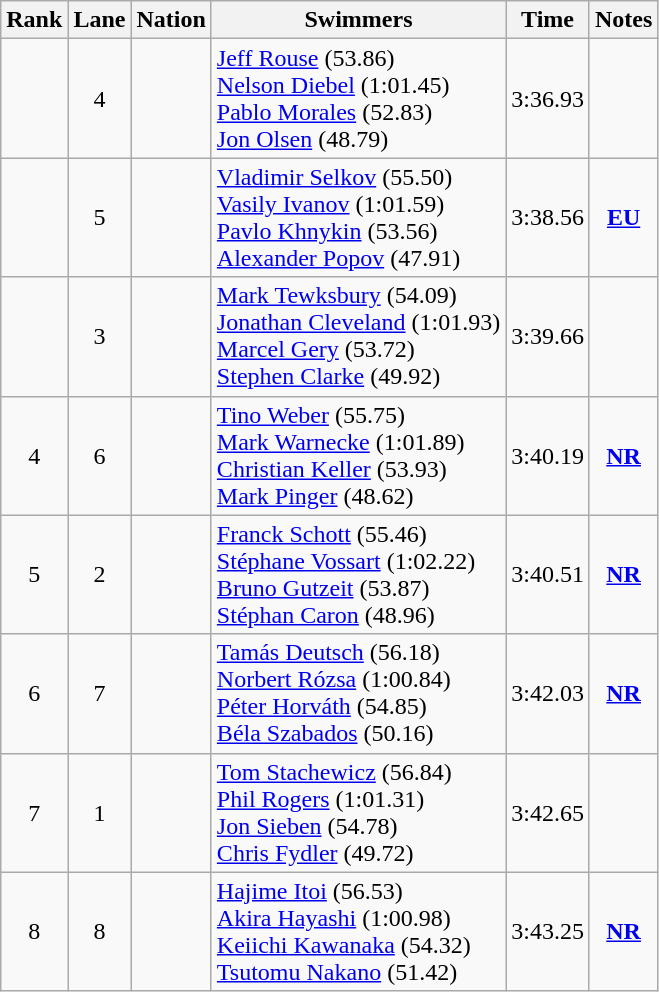<table class="wikitable sortable" style="text-align:center">
<tr>
<th>Rank</th>
<th>Lane</th>
<th>Nation</th>
<th>Swimmers</th>
<th>Time</th>
<th>Notes</th>
</tr>
<tr>
<td></td>
<td>4</td>
<td align=left></td>
<td align=left><a href='#'>Jeff Rouse</a> (53.86) <br><a href='#'>Nelson Diebel</a> (1:01.45)<br><a href='#'>Pablo Morales</a> (52.83)<br><a href='#'>Jon Olsen</a> (48.79)</td>
<td>3:36.93</td>
<td></td>
</tr>
<tr>
<td></td>
<td>5</td>
<td align=left></td>
<td align=left><a href='#'>Vladimir Selkov</a> (55.50)<br><a href='#'>Vasily Ivanov</a> (1:01.59)<br><a href='#'>Pavlo Khnykin</a> (53.56)<br><a href='#'>Alexander Popov</a> (47.91)</td>
<td>3:38.56</td>
<td><strong><a href='#'>EU</a></strong></td>
</tr>
<tr>
<td></td>
<td>3</td>
<td align=left></td>
<td align=left><a href='#'>Mark Tewksbury</a> (54.09)<br><a href='#'>Jonathan Cleveland</a> (1:01.93)<br><a href='#'>Marcel Gery</a> (53.72)<br><a href='#'>Stephen Clarke</a> (49.92)</td>
<td>3:39.66</td>
<td></td>
</tr>
<tr>
<td>4</td>
<td>6</td>
<td align=left></td>
<td align=left><a href='#'>Tino Weber</a> (55.75)<br><a href='#'>Mark Warnecke</a> (1:01.89)<br><a href='#'>Christian Keller</a> (53.93)<br><a href='#'>Mark Pinger</a> (48.62)</td>
<td>3:40.19</td>
<td><strong><a href='#'>NR</a></strong></td>
</tr>
<tr>
<td>5</td>
<td>2</td>
<td align=left></td>
<td align=left><a href='#'>Franck Schott</a> (55.46)<br><a href='#'>Stéphane Vossart</a> (1:02.22)<br><a href='#'>Bruno Gutzeit</a> (53.87)<br><a href='#'>Stéphan Caron</a> (48.96)</td>
<td>3:40.51</td>
<td><strong><a href='#'>NR</a></strong></td>
</tr>
<tr>
<td>6</td>
<td>7</td>
<td align=left></td>
<td align=left><a href='#'>Tamás Deutsch</a> (56.18)<br><a href='#'>Norbert Rózsa</a> (1:00.84)<br><a href='#'>Péter Horváth</a> (54.85)<br><a href='#'>Béla Szabados</a> (50.16)</td>
<td>3:42.03</td>
<td><strong><a href='#'>NR</a></strong></td>
</tr>
<tr>
<td>7</td>
<td>1</td>
<td align=left></td>
<td align=left><a href='#'>Tom Stachewicz</a> (56.84)<br><a href='#'>Phil Rogers</a> (1:01.31)<br><a href='#'>Jon Sieben</a> (54.78)<br><a href='#'>Chris Fydler</a> (49.72)</td>
<td>3:42.65</td>
<td></td>
</tr>
<tr>
<td>8</td>
<td>8</td>
<td align=left></td>
<td align=left><a href='#'>Hajime Itoi</a> (56.53)<br><a href='#'>Akira Hayashi</a> (1:00.98)<br><a href='#'>Keiichi Kawanaka</a> (54.32)<br><a href='#'>Tsutomu Nakano</a> (51.42)</td>
<td>3:43.25</td>
<td><strong><a href='#'>NR</a></strong></td>
</tr>
</table>
